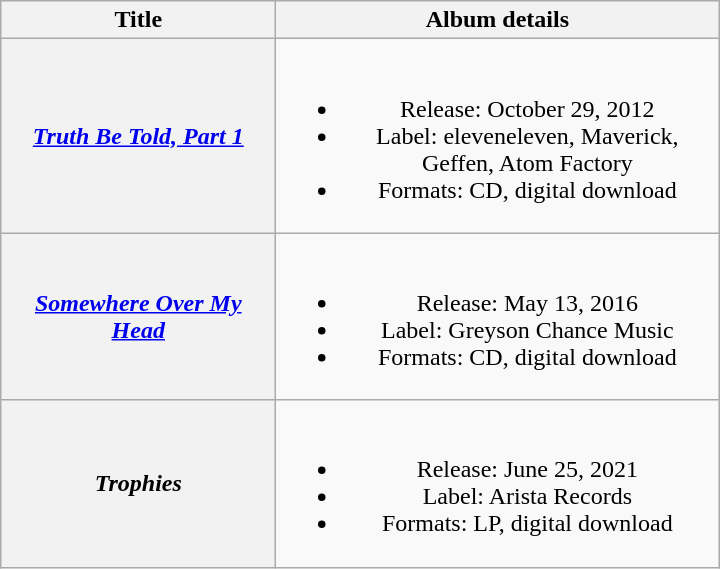<table class="wikitable plainrowheaders" style="text-align:center;">
<tr>
<th scope="col" style="width:11em;">Title</th>
<th scope="col" style="width:18em;">Album details</th>
</tr>
<tr>
<th scope="row"><em><a href='#'>Truth Be Told, Part 1</a></em></th>
<td><br><ul><li>Release: October 29, 2012 </li><li>Label: eleveneleven, Maverick, Geffen, Atom Factory</li><li>Formats: CD, digital download</li></ul></td>
</tr>
<tr>
<th scope="row"><em><a href='#'>Somewhere Over My Head</a></em></th>
<td><br><ul><li>Release: May 13, 2016</li><li>Label: Greyson Chance Music</li><li>Formats: CD, digital download</li></ul></td>
</tr>
<tr>
<th scope="row"><em>Trophies</em></th>
<td><br><ul><li>Release: June 25, 2021</li><li>Label: Arista Records</li><li>Formats: LP, digital download</li></ul></td>
</tr>
</table>
